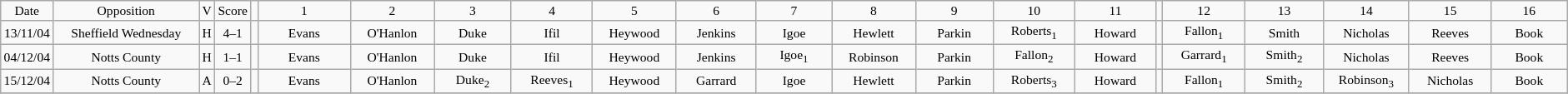<table class="wikitable" style="font-size: 65%; text-align: center;">
<tr style="text-align:center;">
<td style="width:10px; ">Date</td>
<td style="width:150px; ">Opposition</td>
<td style="width:5px; ">V</td>
<td style="width:5px; ">Score</td>
<td style="width:1px; text-align:center;"></td>
<td style="width:95px; ">1</td>
<td style="width:75px; ">2</td>
<td style="width:75px; ">3</td>
<td style="width:75px; ">4</td>
<td style="width:75px; ">5</td>
<td style="width:75px; ">6</td>
<td style="width:75px; ">7</td>
<td style="width:75px; ">8</td>
<td style="width:75px; ">9</td>
<td style="width:75px; ">10</td>
<td style="width:75px; ">11</td>
<td style="width:1px; text-align:center;"></td>
<td style="width:75px; ">12</td>
<td style="width:75px; ">13</td>
<td style="width:75px; ">14</td>
<td style="width:75px; ">15</td>
<td style="width:75px; ">16</td>
</tr>
<tr>
<td>13/11/04</td>
<td>Sheffield Wednesday</td>
<td>H</td>
<td>4–1</td>
<td></td>
<td>Evans</td>
<td>O'Hanlon</td>
<td>Duke</td>
<td>Ifil</td>
<td>Heywood</td>
<td>Jenkins</td>
<td>Igoe</td>
<td>Hewlett</td>
<td>Parkin</td>
<td>Roberts<sub>1</sub></td>
<td>Howard</td>
<td></td>
<td>Fallon<sub>1</sub></td>
<td>Smith</td>
<td>Nicholas</td>
<td>Reeves</td>
<td>Book</td>
</tr>
<tr>
<td>04/12/04</td>
<td>Notts County</td>
<td>H</td>
<td>1–1</td>
<td></td>
<td>Evans</td>
<td>O'Hanlon</td>
<td>Duke</td>
<td>Ifil</td>
<td>Heywood</td>
<td>Jenkins</td>
<td>Igoe<sub>1</sub></td>
<td>Robinson</td>
<td>Parkin</td>
<td>Fallon<sub>2</sub></td>
<td>Howard</td>
<td></td>
<td>Garrard<sub>1</sub></td>
<td>Smith<sub>2</sub></td>
<td>Nicholas</td>
<td>Reeves</td>
<td>Book</td>
</tr>
<tr>
<td>15/12/04</td>
<td>Notts County</td>
<td>A</td>
<td>0–2</td>
<td></td>
<td>Evans</td>
<td>O'Hanlon</td>
<td>Duke<sub>2</sub></td>
<td>Reeves<sub>1</sub></td>
<td>Heywood</td>
<td>Garrard</td>
<td>Igoe</td>
<td>Hewlett</td>
<td>Parkin</td>
<td>Roberts<sub>3</sub></td>
<td>Howard</td>
<td></td>
<td>Fallon<sub>1</sub></td>
<td>Smith<sub>2</sub></td>
<td>Robinson<sub>3</sub></td>
<td>Nicholas</td>
<td>Book</td>
</tr>
<tr>
</tr>
</table>
